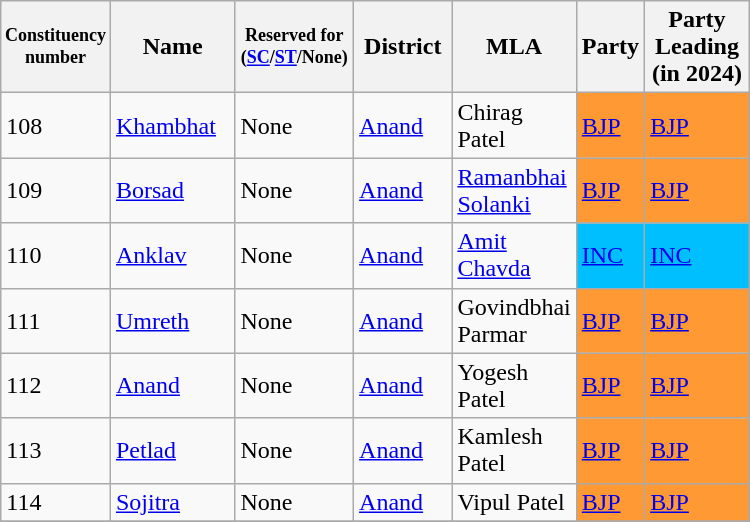<table class="wikitable" width="500px">
<tr>
<th width="50px" style="font-size:75%">Constituency number</th>
<th width="200px">Name</th>
<th width="100px" style="font-size:75%">Reserved for (<a href='#'>SC</a>/<a href='#'>ST</a>/None)</th>
<th width="150px">District</th>
<th>MLA</th>
<th>Party</th>
<th width="150px">Party Leading<br>(in 2024)</th>
</tr>
<tr>
<td>108</td>
<td><a href='#'>Khambhat</a></td>
<td>None</td>
<td><a href='#'>Anand</a></td>
<td>Chirag Patel</td>
<td bgcolor=#FF9933><a href='#'>BJP</a></td>
<td bgcolor=#FF9933><a href='#'>BJP</a></td>
</tr>
<tr>
<td>109</td>
<td><a href='#'>Borsad</a></td>
<td>None</td>
<td><a href='#'>Anand</a></td>
<td><a href='#'>Ramanbhai Solanki</a></td>
<td bgcolor=#FF9933><a href='#'>BJP</a></td>
<td bgcolor=#FF9933><a href='#'>BJP</a></td>
</tr>
<tr>
<td>110</td>
<td><a href='#'>Anklav</a></td>
<td>None</td>
<td><a href='#'>Anand</a></td>
<td><a href='#'>Amit Chavda</a></td>
<td bgcolor=#00BFFF><a href='#'>INC</a></td>
<td bgcolor=#00BFFF><a href='#'>INC</a></td>
</tr>
<tr>
<td>111</td>
<td><a href='#'>Umreth</a></td>
<td>None</td>
<td><a href='#'>Anand</a></td>
<td>Govindbhai Parmar</td>
<td bgcolor=#FF9933><a href='#'>BJP</a></td>
<td bgcolor=#FF9933><a href='#'>BJP</a></td>
</tr>
<tr>
<td>112</td>
<td><a href='#'>Anand</a></td>
<td>None</td>
<td><a href='#'>Anand</a></td>
<td>Yogesh Patel</td>
<td bgcolor=#FF9933><a href='#'>BJP</a></td>
<td bgcolor=#FF9933><a href='#'>BJP</a></td>
</tr>
<tr>
<td>113</td>
<td><a href='#'>Petlad</a></td>
<td>None</td>
<td><a href='#'>Anand</a></td>
<td>Kamlesh Patel</td>
<td bgcolor=#FF9933><a href='#'>BJP</a></td>
<td bgcolor=#FF9933><a href='#'>BJP</a></td>
</tr>
<tr>
<td>114</td>
<td><a href='#'>Sojitra</a></td>
<td>None</td>
<td><a href='#'>Anand</a></td>
<td>Vipul Patel</td>
<td bgcolor=#FF9933><a href='#'>BJP</a></td>
<td bgcolor=#FF9933><a href='#'>BJP</a></td>
</tr>
<tr>
</tr>
</table>
